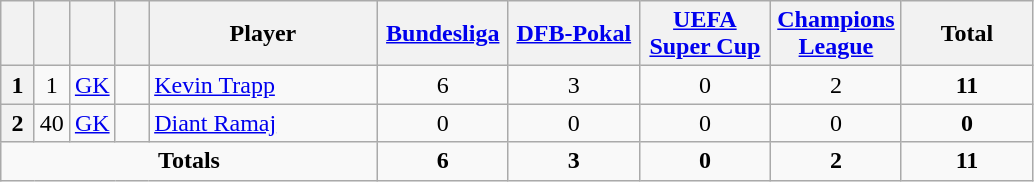<table class="wikitable" style="text-align:center">
<tr>
<th width=15></th>
<th width=15></th>
<th width=15></th>
<th width=15></th>
<th width=145>Player</th>
<th width=80><a href='#'>Bundesliga</a></th>
<th width=80><a href='#'>DFB-Pokal</a></th>
<th width=80><a href='#'>UEFA Super Cup</a></th>
<th width=80><a href='#'>Champions League</a></th>
<th width=80>Total</th>
</tr>
<tr>
<th rowspan=1>1</th>
<td>1</td>
<td><a href='#'>GK</a></td>
<td></td>
<td align=left><a href='#'>Kevin Trapp</a></td>
<td>6</td>
<td>3</td>
<td>0</td>
<td>2</td>
<td><strong>11</strong></td>
</tr>
<tr>
<th rowspan=1>2</th>
<td>40</td>
<td><a href='#'>GK</a></td>
<td></td>
<td align=left><a href='#'>Diant Ramaj</a></td>
<td>0</td>
<td>0</td>
<td>0</td>
<td>0</td>
<td><strong>0</strong></td>
</tr>
<tr>
<td colspan=5><strong>Totals</strong></td>
<td><strong>6</strong></td>
<td><strong>3</strong></td>
<td><strong>0</strong></td>
<td><strong>2</strong></td>
<td><strong>11</strong></td>
</tr>
</table>
